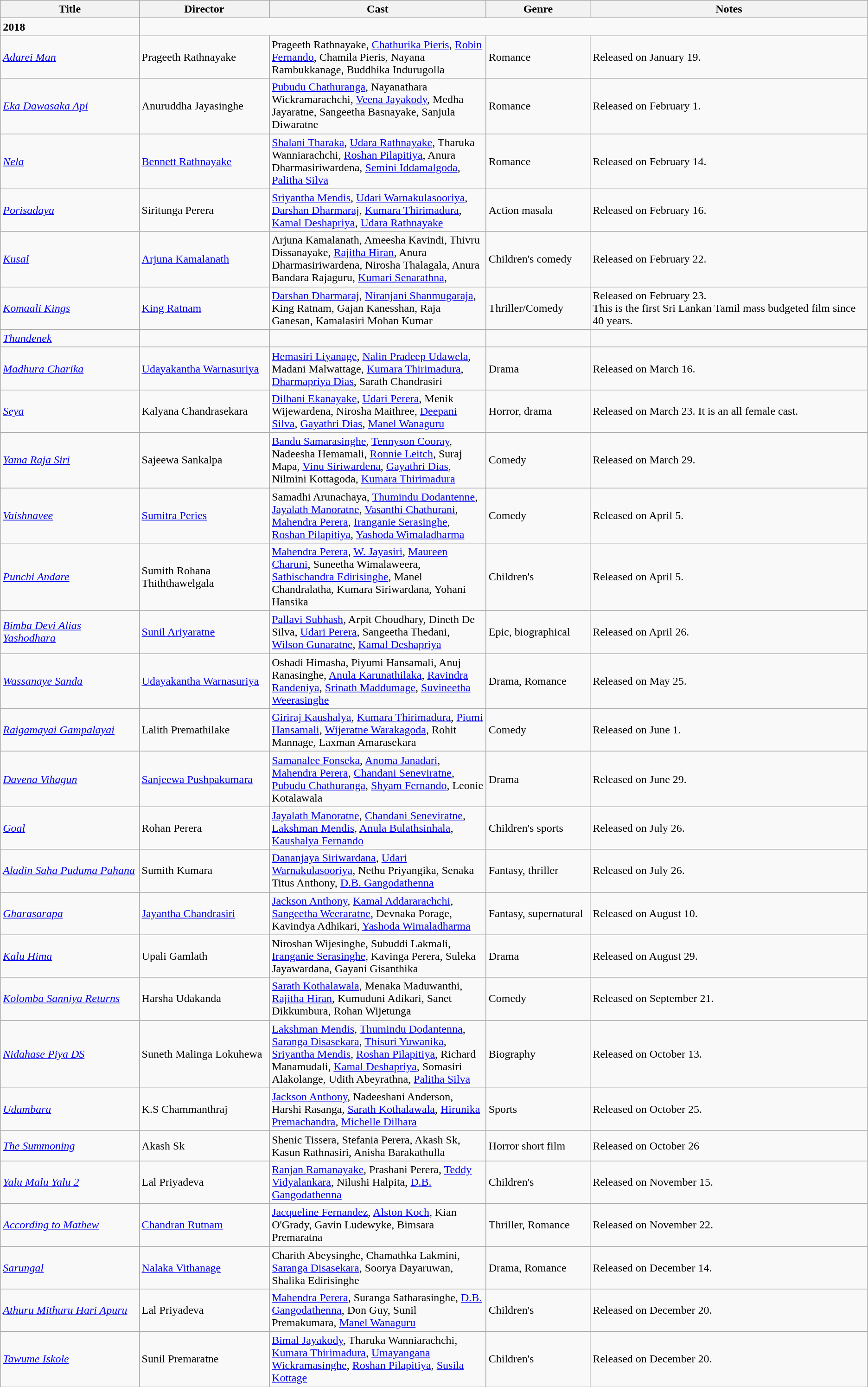<table class="wikitable">
<tr>
<th width=16%>Title</th>
<th width=15%>Director</th>
<th width=25%>Cast</th>
<th width=12%>Genre</th>
<th width=32%>Notes</th>
</tr>
<tr>
<td><strong>2018</strong></td>
</tr>
<tr>
<td><em><a href='#'>Adarei Man</a></em></td>
<td>Prageeth Rathnayake</td>
<td>Prageeth Rathnayake, <a href='#'>Chathurika Pieris</a>, <a href='#'>Robin Fernando</a>, Chamila Pieris, Nayana Rambukkanage, Buddhika Indurugolla</td>
<td>Romance</td>
<td>Released on January 19.</td>
</tr>
<tr>
<td><em><a href='#'>Eka Dawasaka Api</a></em></td>
<td>Anuruddha Jayasinghe</td>
<td><a href='#'>Pubudu Chathuranga</a>, Nayanathara Wickramarachchi, <a href='#'>Veena Jayakody</a>, Medha Jayaratne, Sangeetha Basnayake, Sanjula Diwaratne</td>
<td>Romance</td>
<td>Released on February 1.</td>
</tr>
<tr>
<td><em><a href='#'>Nela</a></em></td>
<td><a href='#'>Bennett Rathnayake</a></td>
<td><a href='#'>Shalani Tharaka</a>, <a href='#'>Udara Rathnayake</a>, Tharuka Wanniarachchi, <a href='#'>Roshan Pilapitiya</a>, Anura Dharmasiriwardena, <a href='#'>Semini Iddamalgoda</a>, <a href='#'>Palitha Silva</a></td>
<td>Romance</td>
<td>Released on February 14.</td>
</tr>
<tr>
<td><em><a href='#'>Porisadaya</a></em></td>
<td>Siritunga Perera</td>
<td><a href='#'>Sriyantha Mendis</a>, <a href='#'>Udari Warnakulasooriya</a>, <a href='#'>Darshan Dharmaraj</a>, <a href='#'>Kumara Thirimadura</a>, <a href='#'>Kamal Deshapriya</a>, <a href='#'>Udara Rathnayake</a></td>
<td>Action masala</td>
<td>Released on February 16.</td>
</tr>
<tr>
<td><em><a href='#'>Kusal</a></em></td>
<td><a href='#'>Arjuna Kamalanath</a></td>
<td>Arjuna Kamalanath, Ameesha Kavindi, Thivru Dissanayake, <a href='#'>Rajitha Hiran</a>, Anura Dharmasiriwardena, Nirosha Thalagala, Anura Bandara Rajaguru, <a href='#'>Kumari Senarathna</a>,</td>
<td>Children's comedy</td>
<td>Released on February 22.</td>
</tr>
<tr>
<td><em><a href='#'>Komaali Kings</a></em></td>
<td><a href='#'>King Ratnam</a></td>
<td><a href='#'>Darshan Dharmaraj</a>, <a href='#'>Niranjani Shanmugaraja</a>, King Ratnam, Gajan Kanesshan, Raja Ganesan, Kamalasiri Mohan Kumar</td>
<td>Thriller/Comedy</td>
<td>Released on February 23. <br>This is the first Sri Lankan Tamil mass budgeted film since 40 years.</td>
</tr>
<tr>
<td><em><a href='#'>Thundenek</a></em></td>
<td></td>
<td></td>
<td></td>
<td></td>
</tr>
<tr>
<td><em><a href='#'>Madhura Charika</a></em></td>
<td><a href='#'>Udayakantha Warnasuriya</a></td>
<td><a href='#'>Hemasiri Liyanage</a>, <a href='#'>Nalin Pradeep Udawela</a>, Madani Malwattage, <a href='#'>Kumara Thirimadura</a>, <a href='#'>Dharmapriya Dias</a>, Sarath Chandrasiri</td>
<td>Drama</td>
<td>Released on March 16.</td>
</tr>
<tr>
<td><em><a href='#'>Seya</a></em></td>
<td>Kalyana Chandrasekara</td>
<td><a href='#'>Dilhani Ekanayake</a>, <a href='#'>Udari Perera</a>, Menik Wijewardena, Nirosha Maithree, <a href='#'>Deepani Silva</a>, <a href='#'>Gayathri Dias</a>, <a href='#'>Manel Wanaguru</a></td>
<td>Horror, drama</td>
<td>Released on March 23. It is an all female cast.</td>
</tr>
<tr>
<td><em><a href='#'>Yama Raja Siri</a></em></td>
<td>Sajeewa Sankalpa</td>
<td><a href='#'>Bandu Samarasinghe</a>, <a href='#'>Tennyson Cooray</a>, Nadeesha Hemamali, <a href='#'>Ronnie Leitch</a>, Suraj Mapa, <a href='#'>Vinu Siriwardena</a>, <a href='#'>Gayathri Dias</a>, Nilmini Kottagoda, <a href='#'>Kumara Thirimadura</a></td>
<td>Comedy</td>
<td>Released on March 29.</td>
</tr>
<tr>
<td><em><a href='#'>Vaishnavee</a></em></td>
<td><a href='#'>Sumitra Peries</a></td>
<td>Samadhi Arunachaya, <a href='#'>Thumindu Dodantenne</a>, <a href='#'>Jayalath Manoratne</a>, <a href='#'>Vasanthi Chathurani</a>, <a href='#'>Mahendra Perera</a>, <a href='#'>Iranganie Serasinghe</a>, <a href='#'>Roshan Pilapitiya</a>, <a href='#'>Yashoda Wimaladharma</a></td>
<td>Comedy</td>
<td>Released on April 5.</td>
</tr>
<tr>
<td><em><a href='#'>Punchi Andare</a></em></td>
<td>Sumith Rohana Thiththawelgala</td>
<td><a href='#'>Mahendra Perera</a>, <a href='#'>W. Jayasiri</a>, <a href='#'>Maureen Charuni</a>, Suneetha Wimalaweera, <a href='#'>Sathischandra Edirisinghe</a>, Manel Chandralatha, Kumara Siriwardana, Yohani Hansika</td>
<td>Children's</td>
<td>Released on April 5.</td>
</tr>
<tr>
<td><em><a href='#'>Bimba Devi Alias Yashodhara</a></em></td>
<td><a href='#'>Sunil Ariyaratne</a></td>
<td><a href='#'>Pallavi Subhash</a>, Arpit Choudhary, Dineth De Silva, <a href='#'>Udari Perera</a>, Sangeetha Thedani, <a href='#'>Wilson Gunaratne</a>, <a href='#'>Kamal Deshapriya</a></td>
<td>Epic, biographical</td>
<td>Released on April 26.</td>
</tr>
<tr>
<td><em><a href='#'>Wassanaye Sanda</a></em></td>
<td><a href='#'>Udayakantha Warnasuriya</a></td>
<td>Oshadi Himasha, Piyumi Hansamali, Anuj Ranasinghe, <a href='#'>Anula Karunathilaka</a>, <a href='#'>Ravindra Randeniya</a>, <a href='#'>Srinath Maddumage</a>, <a href='#'>Suvineetha Weerasinghe</a></td>
<td>Drama, Romance</td>
<td>Released on May 25.</td>
</tr>
<tr>
<td><em><a href='#'>Raigamayai Gampalayai</a></em></td>
<td>Lalith Premathilake</td>
<td><a href='#'>Giriraj Kaushalya</a>, <a href='#'>Kumara Thirimadura</a>, <a href='#'>Piumi Hansamali</a>, <a href='#'>Wijeratne Warakagoda</a>, Rohit Mannage, Laxman Amarasekara</td>
<td>Comedy</td>
<td>Released on June 1.</td>
</tr>
<tr>
<td><em><a href='#'>Davena Vihagun</a></em></td>
<td><a href='#'>Sanjeewa Pushpakumara</a></td>
<td><a href='#'>Samanalee Fonseka</a>, <a href='#'>Anoma Janadari</a>, <a href='#'>Mahendra Perera</a>, <a href='#'>Chandani Seneviratne</a>, <a href='#'>Pubudu Chathuranga</a>, <a href='#'>Shyam Fernando</a>, Leonie Kotalawala</td>
<td>Drama</td>
<td>Released on June 29.</td>
</tr>
<tr>
<td><em><a href='#'>Goal</a></em></td>
<td>Rohan Perera</td>
<td><a href='#'>Jayalath Manoratne</a>, <a href='#'>Chandani Seneviratne</a>, <a href='#'>Lakshman Mendis</a>, <a href='#'>Anula Bulathsinhala</a>, <a href='#'>Kaushalya Fernando</a></td>
<td>Children's sports</td>
<td>Released on July 26.</td>
</tr>
<tr>
<td><em><a href='#'>Aladin Saha Puduma Pahana</a></em></td>
<td>Sumith Kumara</td>
<td><a href='#'>Dananjaya Siriwardana</a>, <a href='#'>Udari Warnakulasooriya</a>, Nethu Priyangika, Senaka Titus Anthony, <a href='#'>D.B. Gangodathenna</a></td>
<td>Fantasy, thriller</td>
<td>Released on July 26.</td>
</tr>
<tr>
<td><em><a href='#'>Gharasarapa</a></em></td>
<td><a href='#'>Jayantha Chandrasiri</a></td>
<td><a href='#'>Jackson Anthony</a>, <a href='#'>Kamal Addararachchi</a>, <a href='#'>Sangeetha Weeraratne</a>, Devnaka Porage, Kavindya Adhikari, <a href='#'>Yashoda Wimaladharma</a></td>
<td>Fantasy, supernatural</td>
<td>Released on August 10.</td>
</tr>
<tr>
<td><em><a href='#'>Kalu Hima</a></em></td>
<td>Upali Gamlath</td>
<td>Niroshan Wijesinghe, Subuddi Lakmali, <a href='#'>Iranganie Serasinghe</a>, Kavinga Perera, Suleka Jayawardana, Gayani Gisanthika</td>
<td>Drama</td>
<td>Released on August 29.</td>
</tr>
<tr>
<td><em><a href='#'>Kolomba Sanniya Returns</a></em></td>
<td>Harsha Udakanda</td>
<td><a href='#'>Sarath Kothalawala</a>, Menaka Maduwanthi, <a href='#'>Rajitha Hiran</a>, Kumuduni Adikari, Sanet Dikkumbura, Rohan Wijetunga</td>
<td>Comedy</td>
<td>Released on September 21.</td>
</tr>
<tr>
<td><em><a href='#'>Nidahase Piya DS</a></em></td>
<td>Suneth Malinga Lokuhewa</td>
<td><a href='#'>Lakshman Mendis</a>, <a href='#'>Thumindu Dodantenna</a>, <a href='#'>Saranga Disasekara</a>, <a href='#'>Thisuri Yuwanika</a>, <a href='#'>Sriyantha Mendis</a>, <a href='#'>Roshan Pilapitiya</a>, Richard Manamudali, <a href='#'>Kamal Deshapriya</a>, Somasiri Alakolange, Udith Abeyrathna, <a href='#'>Palitha Silva</a></td>
<td>Biography</td>
<td>Released on October 13.</td>
</tr>
<tr>
<td><em><a href='#'>Udumbara</a></em></td>
<td>K.S Chammanthraj</td>
<td><a href='#'>Jackson Anthony</a>, Nadeeshani Anderson, Harshi Rasanga, <a href='#'>Sarath Kothalawala</a>, <a href='#'>Hirunika Premachandra</a>, <a href='#'>Michelle Dilhara</a></td>
<td>Sports</td>
<td>Released on October 25.</td>
</tr>
<tr>
<td><em><a href='#'>The Summoning</a></em></td>
<td>Akash Sk</td>
<td>Shenic Tissera, Stefania Perera, Akash Sk, Kasun Rathnasiri, Anisha Barakathulla</td>
<td>Horror short film</td>
<td>Released on October 26</td>
</tr>
<tr>
<td><em><a href='#'>Yalu Malu Yalu 2</a></em></td>
<td>Lal Priyadeva</td>
<td><a href='#'>Ranjan Ramanayake</a>, Prashani Perera, <a href='#'>Teddy Vidyalankara</a>, Nilushi Halpita, <a href='#'>D.B. Gangodathenna</a></td>
<td>Children's</td>
<td>Released on November 15.</td>
</tr>
<tr>
<td><em><a href='#'>According to Mathew</a></em></td>
<td><a href='#'>Chandran Rutnam</a></td>
<td><a href='#'>Jacqueline Fernandez</a>, <a href='#'>Alston Koch</a>, Kian O'Grady, Gavin Ludewyke, Bimsara Premaratna</td>
<td>Thriller, Romance</td>
<td>Released on November 22.</td>
</tr>
<tr>
<td><em><a href='#'>Sarungal</a></em></td>
<td><a href='#'>Nalaka Vithanage</a></td>
<td>Charith Abeysinghe, Chamathka Lakmini, <a href='#'>Saranga Disasekara</a>, Soorya Dayaruwan, Shalika Edirisinghe</td>
<td>Drama, Romance</td>
<td>Released on December 14.</td>
</tr>
<tr>
<td><em><a href='#'>Athuru Mithuru Hari Apuru</a></em></td>
<td>Lal Priyadeva</td>
<td><a href='#'>Mahendra Perera</a>, Suranga Satharasinghe, <a href='#'>D.B. Gangodathenna</a>, Don Guy, Sunil Premakumara, <a href='#'>Manel Wanaguru</a></td>
<td>Children's</td>
<td>Released on December 20.</td>
</tr>
<tr>
<td><em><a href='#'>Tawume Iskole</a></em></td>
<td>Sunil Premaratne</td>
<td><a href='#'>Bimal Jayakody</a>, Tharuka Wanniarachchi, <a href='#'>Kumara Thirimadura</a>, <a href='#'>Umayangana Wickramasinghe</a>, <a href='#'>Roshan Pilapitiya</a>, <a href='#'>Susila Kottage</a></td>
<td>Children's</td>
<td>Released on December 20.</td>
</tr>
</table>
